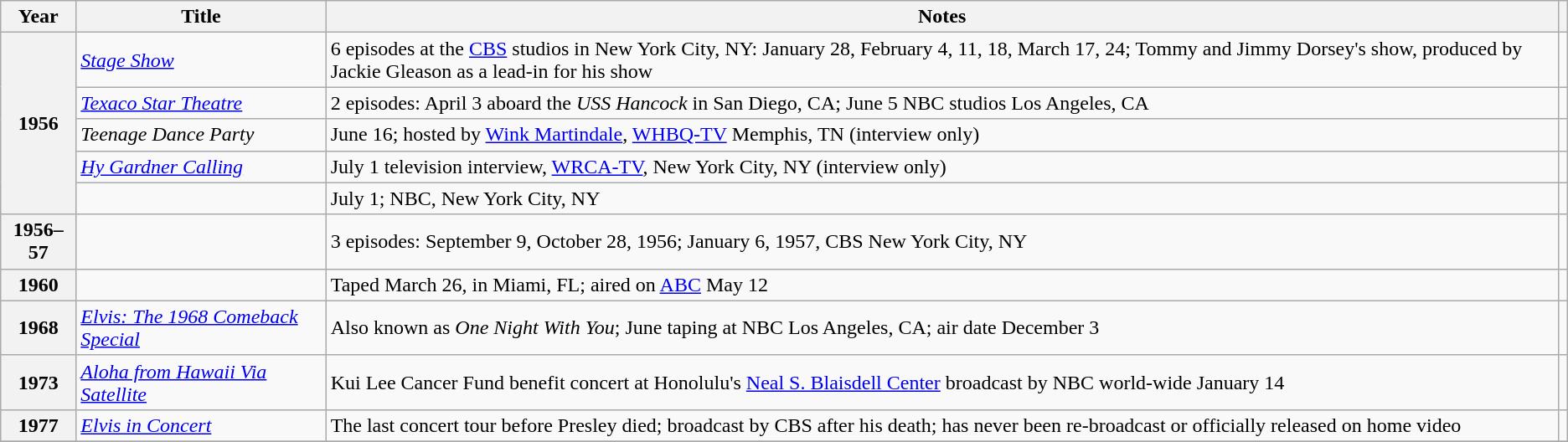<table class="wikitable sortable plainrowheaders">
<tr>
<th scope="col">Year</th>
<th scope="col">Title</th>
<th scope="col" class="unsortable">Notes</th>
<th scope="col" class="unsortable"></th>
</tr>
<tr>
<th rowspan="5" scope="row">1956</th>
<td><em><a href='#'>Stage Show</a></em></td>
<td>6 episodes at the <a href='#'>CBS</a> studios in New York City, NY: January 28, February 4, 11, 18, March 17, 24; Tommy and Jimmy Dorsey's show, produced by Jackie Gleason as a lead-in for his show</td>
<td align="center"></td>
</tr>
<tr>
<td><em><a href='#'>Texaco Star Theatre</a></em></td>
<td>2 episodes: April 3 aboard the <em>USS Hancock</em> in San Diego, CA; June 5 NBC studios Los Angeles, CA</td>
<td align="center"></td>
</tr>
<tr>
<td><em>Teenage Dance Party</em></td>
<td>June 16; hosted by <a href='#'>Wink Martindale</a>, <a href='#'>WHBQ-TV</a> Memphis, TN (interview only)</td>
<td align="center"></td>
</tr>
<tr>
<td><em><a href='#'>Hy Gardner Calling</a></em></td>
<td>July 1 television interview, <a href='#'>WRCA-TV</a>, New York City, NY (interview only)</td>
<td align="center"></td>
</tr>
<tr>
<td><em></em></td>
<td>July 1; NBC, New York City, NY</td>
<td align="center"></td>
</tr>
<tr>
<th scope="row">1956–57</th>
<td><em></em></td>
<td>3 episodes: September 9, October 28, 1956; January 6, 1957, CBS New York City, NY</td>
<td align="center"></td>
</tr>
<tr>
<th scope="row">1960</th>
<td><em></em></td>
<td>Taped March 26, in Miami, FL; aired on <a href='#'>ABC</a> May 12</td>
<td align="center"></td>
</tr>
<tr>
<th scope="row">1968</th>
<td><a href='#'><em>Elvis: The 1968 Comeback Special</em></a></td>
<td>Also known as <em>One Night With You</em>; June taping at NBC Los Angeles, CA; air date December 3</td>
<td align="center"></td>
</tr>
<tr>
<th scope="row">1973</th>
<td><em><a href='#'>Aloha from Hawaii Via Satellite</a></em></td>
<td>Kui Lee Cancer Fund benefit concert at Honolulu's <a href='#'>Neal S. Blaisdell Center</a> broadcast by NBC world-wide January 14</td>
<td align="center"></td>
</tr>
<tr>
<th scope="row">1977</th>
<td><em><a href='#'>Elvis in Concert</a></em></td>
<td>The last concert tour before Presley died; broadcast by CBS after his death; has never been re-broadcast or officially released on home video</td>
<td align="center"></td>
</tr>
<tr>
</tr>
</table>
